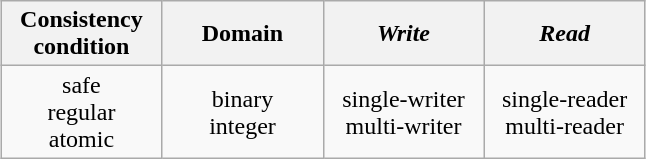<table class="wikitable" style="text-align:center;margin: 1em auto 1em auto;">
<tr>
<th>Consistency condition</th>
<th>Domain</th>
<th><em>Write</em></th>
<th><em>Read</em></th>
</tr>
<tr>
<td style="width: 100px;">safe<br>regular<br>atomic</td>
<td style="width: 100px;">binary<br>integer</td>
<td style="width: 100px;">single-writer<br>multi-writer</td>
<td style="width: 100px;">single-reader<br>multi-reader</td>
</tr>
</table>
